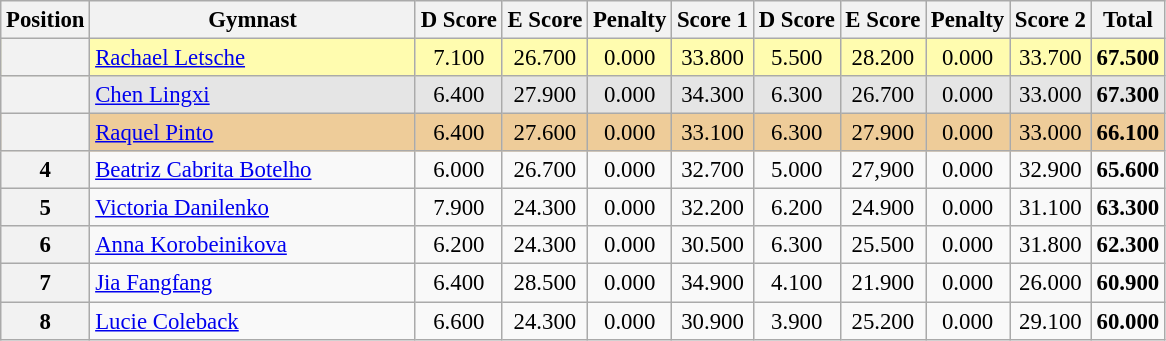<table class="wikitable sortable" style="text-align:center; font-size:95%">
<tr>
<th scope=col>Position</th>
<th scope="col" style="width:210px;">Gymnast</th>
<th scope=col>D Score</th>
<th scope=col>E Score</th>
<th scope=col>Penalty</th>
<th scope=col>Score 1</th>
<th scope=col>D Score</th>
<th scope=col>E Score</th>
<th scope=col>Penalty</th>
<th scope=col>Score 2</th>
<th scope=col>Total</th>
</tr>
<tr style="background:#fffcaf;">
<th scope=row style="text-align:center"></th>
<td style="text-align:left;"> <a href='#'>Rachael Letsche</a></td>
<td>7.100</td>
<td>26.700</td>
<td>0.000</td>
<td>33.800</td>
<td>5.500</td>
<td>28.200</td>
<td>0.000</td>
<td>33.700</td>
<td><strong>67.500</strong></td>
</tr>
<tr style="background:#e5e5e5;">
<th scope=row style="text-align:center"></th>
<td style="text-align:left;"> <a href='#'>Chen Lingxi</a></td>
<td>6.400</td>
<td>27.900</td>
<td>0.000</td>
<td>34.300</td>
<td>6.300</td>
<td>26.700</td>
<td>0.000</td>
<td>33.000</td>
<td><strong>67.300</strong></td>
</tr>
<tr style="background:#ec9;">
<th scope=row style="text-align:center"></th>
<td style="text-align:left;"> <a href='#'>Raquel Pinto</a></td>
<td>6.400</td>
<td>27.600</td>
<td>0.000</td>
<td>33.100</td>
<td>6.300</td>
<td>27.900</td>
<td>0.000</td>
<td>33.000</td>
<td><strong>66.100</strong></td>
</tr>
<tr>
<th scope=row style="text-align:center">4</th>
<td style="text-align:left;"> <a href='#'>Beatriz Cabrita Botelho</a></td>
<td>6.000</td>
<td>26.700</td>
<td>0.000</td>
<td>32.700</td>
<td>5.000</td>
<td>27,900</td>
<td>0.000</td>
<td>32.900</td>
<td><strong>65.600</strong></td>
</tr>
<tr>
<th scope=row style="text-align:center">5</th>
<td style="text-align:left;"> <a href='#'>Victoria Danilenko</a></td>
<td>7.900</td>
<td>24.300</td>
<td>0.000</td>
<td>32.200</td>
<td>6.200</td>
<td>24.900</td>
<td>0.000</td>
<td>31.100</td>
<td><strong>63.300</strong></td>
</tr>
<tr>
<th scope=row style="text-align:center">6</th>
<td style="text-align:left;"> <a href='#'>Anna Korobeinikova</a></td>
<td>6.200</td>
<td>24.300</td>
<td>0.000</td>
<td>30.500</td>
<td>6.300</td>
<td>25.500</td>
<td>0.000</td>
<td>31.800</td>
<td><strong>62.300</strong></td>
</tr>
<tr>
<th scope=row style="text-align:center">7</th>
<td style="text-align:left;"> <a href='#'>Jia Fangfang</a></td>
<td>6.400</td>
<td>28.500</td>
<td>0.000</td>
<td>34.900</td>
<td>4.100</td>
<td>21.900</td>
<td>0.000</td>
<td>26.000</td>
<td><strong>60.900</strong></td>
</tr>
<tr>
<th scope=row style="text-align:center">8</th>
<td style="text-align:left;"> <a href='#'>Lucie Coleback</a></td>
<td>6.600</td>
<td>24.300</td>
<td>0.000</td>
<td>30.900</td>
<td>3.900</td>
<td>25.200</td>
<td>0.000</td>
<td>29.100</td>
<td><strong>60.000</strong></td>
</tr>
</table>
